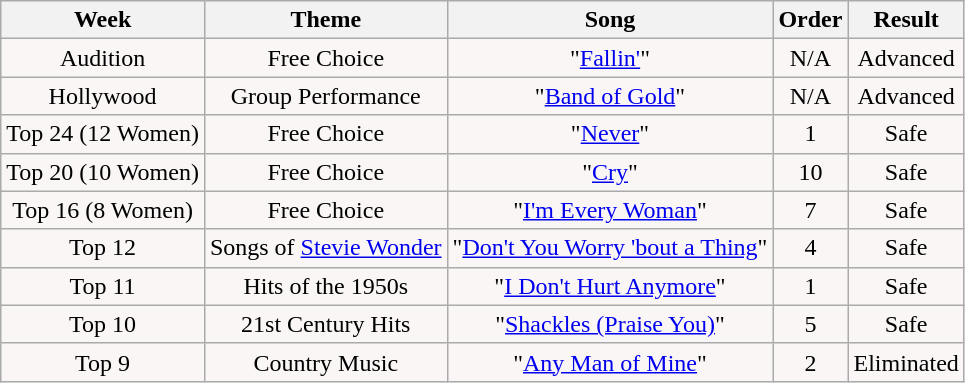<table class="wikitable" style="text-align:center;">
<tr>
<th colspan="100">Week</th>
<th colspan="100">Theme</th>
<th colspan="100">Song</th>
<th colspan="100">Order</th>
<th colspan="100">Result</th>
</tr>
<tr style="background:#faf6f6;">
<td colspan="100">Audition</td>
<td colspan="100">Free Choice</td>
<td colspan="100">"<a href='#'>Fallin'</a>"</td>
<td colspan="100">N/A</td>
<td colspan="100">Advanced</td>
</tr>
<tr>
<td colspan="100"  style="background:#faf6f6;">Hollywood</td>
<td colspan="100"  style="background:#faf6f6;">Group Performance</td>
<td colspan="100"  style="background:#faf6f6;">"<a href='#'>Band of Gold</a>"</td>
<td colspan="100"  style="background:#faf6f6;">N/A</td>
<td colspan="100"  style="background:#faf6f6;">Advanced</td>
</tr>
<tr>
<td colspan="100"  style="background:#faf6f6;">Top 24 (12 Women)</td>
<td colspan="100"  style="background:#faf6f6;">Free Choice</td>
<td colspan="100"  style="background:#faf6f6;">"<a href='#'>Never</a>"</td>
<td colspan="100"  style="background:#faf6f6;">1</td>
<td colspan="100"  style="background:#faf6f6;">Safe</td>
</tr>
<tr>
<td colspan="100"  style="background:#faf6f6;">Top 20 (10 Women)</td>
<td colspan="100"  style="background:#faf6f6;">Free Choice</td>
<td colspan="100"  style="background:#faf6f6;">"<a href='#'>Cry</a>"</td>
<td colspan="100"  style="background:#faf6f6;">10</td>
<td colspan="100"  style="background:#faf6f6;">Safe</td>
</tr>
<tr style="background:#faf6f6;">
<td colspan="100">Top 16 (8 Women)</td>
<td colspan="100">Free Choice</td>
<td colspan="100">"<a href='#'>I'm Every Woman</a>"</td>
<td colspan="100">7</td>
<td colspan="100">Safe</td>
</tr>
<tr style="background:#faf6f6;">
<td colspan="100">Top 12</td>
<td colspan="100">Songs of <a href='#'>Stevie Wonder</a></td>
<td colspan="100">"<a href='#'>Don't You Worry 'bout a Thing</a>"</td>
<td colspan="100">4</td>
<td colspan="100">Safe</td>
</tr>
<tr style="background:#faf6f6;">
<td colspan="100">Top 11</td>
<td colspan="100">Hits of the 1950s</td>
<td colspan="100">"<a href='#'>I Don't Hurt Anymore</a>"</td>
<td colspan="100">1</td>
<td colspan="100">Safe</td>
</tr>
<tr style="background:#faf6f6;">
<td colspan="100">Top 10</td>
<td colspan="100">21st Century Hits</td>
<td colspan="100">"<a href='#'>Shackles (Praise You)</a>"</td>
<td colspan="100">5</td>
<td colspan="100">Safe</td>
</tr>
<tr style="background:#faf6f6;">
<td colspan="100">Top 9</td>
<td colspan="100">Country Music</td>
<td colspan="100">"<a href='#'>Any Man of Mine</a>"</td>
<td colspan="100">2</td>
<td colspan="100">Eliminated</td>
</tr>
</table>
